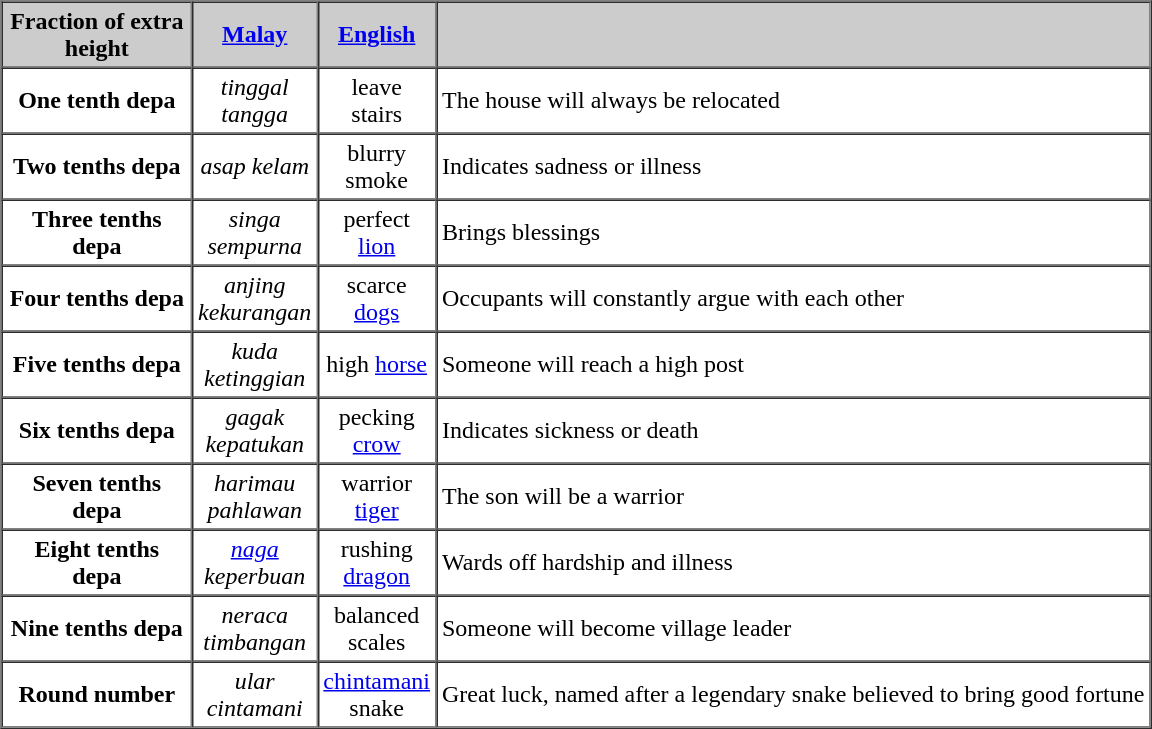<table align="center" border="1" cellspacing="0" cellpadding="3">
<tr>
<th style="background-color:#CCCCCC; width:119px;">Fraction of extra height</th>
<th style="background-color:#CCCCCC; width:65px;"><a href='#'>Malay</a></th>
<th style="background-color:#CCCCCC; width:65px;"><a href='#'>English</a></th>
<th style="background-color:#CCCCCC"></th>
</tr>
<tr>
<th>One tenth depa</th>
<td align=center><em>tinggal tangga</em></td>
<td align=center>leave stairs</td>
<td>The house will always be relocated</td>
</tr>
<tr>
<th>Two tenths depa</th>
<td align=center><em>asap kelam</em></td>
<td align=center>blurry smoke</td>
<td>Indicates sadness or illness</td>
</tr>
<tr>
<th>Three tenths depa</th>
<td align=center><em>singa sempurna</em></td>
<td align=center>perfect <a href='#'>lion</a></td>
<td>Brings blessings</td>
</tr>
<tr>
<th>Four tenths depa</th>
<td align=center><em>anjing kekurangan</em></td>
<td align=center>scarce <a href='#'>dogs</a></td>
<td>Occupants will constantly argue with each other</td>
</tr>
<tr>
<th>Five tenths depa</th>
<td align=center><em>kuda ketinggian</em></td>
<td align=center>high <a href='#'>horse</a></td>
<td>Someone will reach a high post</td>
</tr>
<tr>
<th>Six tenths depa</th>
<td align=center><em>gagak kepatukan</em></td>
<td align=center>pecking <a href='#'>crow</a></td>
<td>Indicates sickness or death</td>
</tr>
<tr>
<th>Seven tenths depa</th>
<td align=center><em>harimau pahlawan</em></td>
<td align=center>warrior <a href='#'>tiger</a></td>
<td>The son will be a warrior</td>
</tr>
<tr>
<th>Eight tenths depa</th>
<td align=center><em><a href='#'>naga</a> keperbuan</em></td>
<td align=center>rushing <a href='#'>dragon</a></td>
<td>Wards off hardship and illness</td>
</tr>
<tr>
<th>Nine tenths depa</th>
<td align=center><em>neraca timbangan</em></td>
<td align=center>balanced scales</td>
<td>Someone will become village leader</td>
</tr>
<tr>
<th>Round number</th>
<td align=center><em>ular cintamani</em></td>
<td align=center><a href='#'>chintamani</a> snake</td>
<td>Great luck, named after a legendary snake believed to bring good fortune</td>
</tr>
</table>
